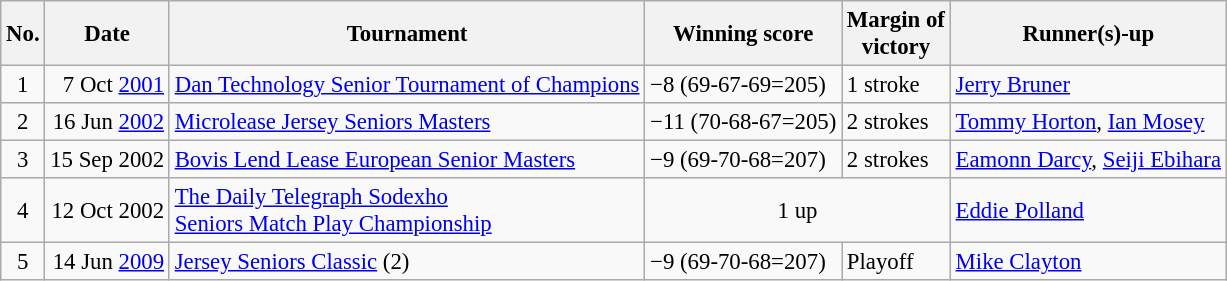<table class="wikitable" style="font-size:95%;">
<tr>
<th>No.</th>
<th>Date</th>
<th>Tournament</th>
<th>Winning score</th>
<th>Margin of<br>victory</th>
<th>Runner(s)-up</th>
</tr>
<tr>
<td align=center>1</td>
<td align=right>7 Oct <a href='#'>2001</a></td>
<td><a href='#'>Dan Technology Senior Tournament of Champions</a></td>
<td>−8 (69-67-69=205)</td>
<td>1 stroke</td>
<td> <a href='#'>Jerry Bruner</a></td>
</tr>
<tr>
<td align=center>2</td>
<td align=right>16 Jun <a href='#'>2002</a></td>
<td><a href='#'>Microlease Jersey Seniors Masters</a></td>
<td>−11 (70-68-67=205)</td>
<td>2 strokes</td>
<td> <a href='#'>Tommy Horton</a>,  <a href='#'>Ian Mosey</a></td>
</tr>
<tr>
<td align=center>3</td>
<td align=right>15 Sep 2002</td>
<td><a href='#'>Bovis Lend Lease European Senior Masters</a></td>
<td>−9 (69-70-68=207)</td>
<td>2 strokes</td>
<td> <a href='#'>Eamonn Darcy</a>,  <a href='#'>Seiji Ebihara</a></td>
</tr>
<tr>
<td align=center>4</td>
<td align=right>12 Oct 2002</td>
<td><a href='#'>The Daily Telegraph Sodexho<br>Seniors Match Play Championship</a></td>
<td colspan=2 align=center>1 up</td>
<td> <a href='#'>Eddie Polland</a></td>
</tr>
<tr>
<td align=center>5</td>
<td align=right>14 Jun <a href='#'>2009</a></td>
<td><a href='#'>Jersey Seniors Classic</a> (2)</td>
<td>−9 (69-70-68=207)</td>
<td>Playoff</td>
<td> <a href='#'>Mike Clayton</a></td>
</tr>
</table>
